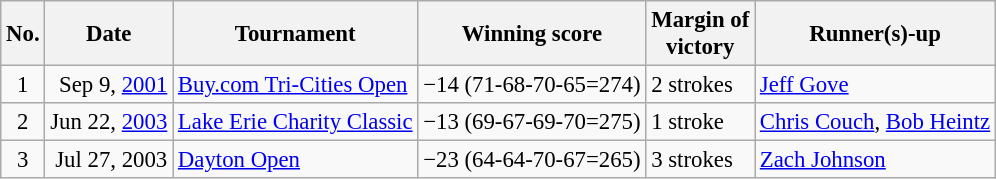<table class="wikitable" style="font-size:95%;">
<tr>
<th>No.</th>
<th>Date</th>
<th>Tournament</th>
<th>Winning score</th>
<th>Margin of<br>victory</th>
<th>Runner(s)-up</th>
</tr>
<tr>
<td align=center>1</td>
<td align=right>Sep 9, <a href='#'>2001</a></td>
<td><a href='#'>Buy.com Tri-Cities Open</a></td>
<td>−14 (71-68-70-65=274)</td>
<td>2 strokes</td>
<td> <a href='#'>Jeff Gove</a></td>
</tr>
<tr>
<td align=center>2</td>
<td align=right>Jun 22, <a href='#'>2003</a></td>
<td><a href='#'>Lake Erie Charity Classic</a></td>
<td>−13 (69-67-69-70=275)</td>
<td>1 stroke</td>
<td> <a href='#'>Chris Couch</a>,  <a href='#'>Bob Heintz</a></td>
</tr>
<tr>
<td align=center>3</td>
<td align=right>Jul 27, 2003</td>
<td><a href='#'>Dayton Open</a></td>
<td>−23 (64-64-70-67=265)</td>
<td>3 strokes</td>
<td> <a href='#'>Zach Johnson</a></td>
</tr>
</table>
